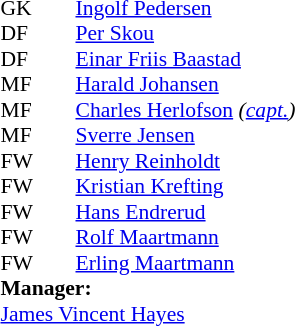<table cellspacing="0" cellpadding="0" style="font-size:90%; margin:0.2em auto;">
<tr>
<th width="25"></th>
<th width="25"></th>
</tr>
<tr>
<td>GK</td>
<td><strong> </strong></td>
<td><a href='#'>Ingolf Pedersen</a></td>
</tr>
<tr>
<td>DF</td>
<td><strong> </strong></td>
<td><a href='#'>Per Skou</a></td>
</tr>
<tr>
<td>DF</td>
<td><strong> </strong></td>
<td><a href='#'>Einar Friis Baastad</a></td>
</tr>
<tr>
<td>MF</td>
<td><strong> </strong></td>
<td><a href='#'>Harald Johansen</a></td>
</tr>
<tr>
<td>MF</td>
<td><strong> </strong></td>
<td><a href='#'>Charles Herlofson</a> <em>(<a href='#'>capt.</a>)</em></td>
</tr>
<tr>
<td>MF</td>
<td><strong> </strong></td>
<td><a href='#'>Sverre Jensen</a></td>
</tr>
<tr>
<td>FW</td>
<td><strong> </strong></td>
<td><a href='#'>Henry Reinholdt</a></td>
</tr>
<tr>
<td>FW</td>
<td><strong> </strong></td>
<td><a href='#'>Kristian Krefting</a></td>
</tr>
<tr>
<td>FW</td>
<td><strong> </strong></td>
<td><a href='#'>Hans Endrerud</a></td>
</tr>
<tr>
<td>FW</td>
<td><strong> </strong></td>
<td><a href='#'>Rolf Maartmann</a></td>
</tr>
<tr>
<td>FW</td>
<td><strong> </strong></td>
<td><a href='#'>Erling Maartmann</a></td>
</tr>
<tr>
<td colspan=3><strong>Manager:</strong></td>
</tr>
<tr>
<td colspan=4> <a href='#'>James Vincent Hayes</a></td>
</tr>
</table>
